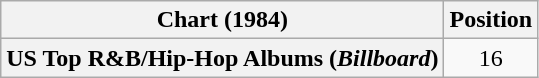<table class="wikitable plainrowheaders" style="text-align:center">
<tr>
<th scope="col">Chart (1984)</th>
<th scope="col">Position</th>
</tr>
<tr>
<th scope="row">US Top R&B/Hip-Hop Albums (<em>Billboard</em>)</th>
<td>16</td>
</tr>
</table>
